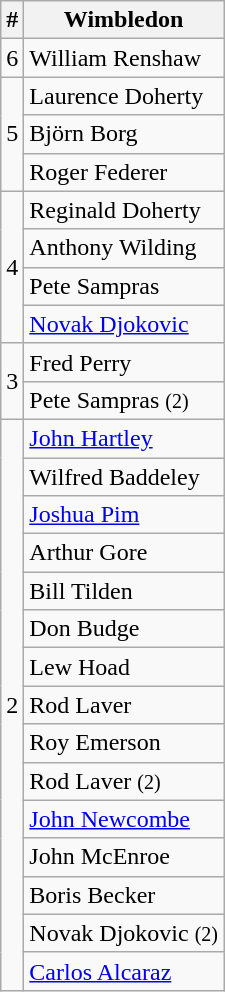<table class=wikitable style="display:inline-table;">
<tr>
<th>#</th>
<th>Wimbledon</th>
</tr>
<tr>
<td>6</td>
<td> William Renshaw</td>
</tr>
<tr>
<td rowspan="3">5</td>
<td> Laurence Doherty</td>
</tr>
<tr>
<td> Björn Borg</td>
</tr>
<tr>
<td> Roger Federer</td>
</tr>
<tr>
<td rowspan="4">4</td>
<td> Reginald Doherty</td>
</tr>
<tr>
<td> Anthony Wilding</td>
</tr>
<tr>
<td> Pete Sampras</td>
</tr>
<tr>
<td> <a href='#'>Novak Djokovic</a></td>
</tr>
<tr>
<td rowspan="2">3</td>
<td> Fred Perry</td>
</tr>
<tr>
<td> Pete Sampras <small>(2)</small></td>
</tr>
<tr>
<td rowspan="15">2</td>
<td> <a href='#'>John Hartley</a></td>
</tr>
<tr>
<td> Wilfred Baddeley</td>
</tr>
<tr>
<td> <a href='#'>Joshua Pim</a></td>
</tr>
<tr>
<td> Arthur Gore</td>
</tr>
<tr>
<td> Bill Tilden</td>
</tr>
<tr>
<td> Don Budge</td>
</tr>
<tr>
<td> Lew Hoad</td>
</tr>
<tr>
<td> Rod Laver</td>
</tr>
<tr>
<td> Roy Emerson</td>
</tr>
<tr>
<td> Rod Laver <small>(2)</small></td>
</tr>
<tr>
<td> <a href='#'>John Newcombe</a></td>
</tr>
<tr>
<td> John McEnroe</td>
</tr>
<tr>
<td> Boris Becker</td>
</tr>
<tr>
<td> Novak Djokovic <small>(2)</small></td>
</tr>
<tr>
<td> <a href='#'>Carlos Alcaraz</a></td>
</tr>
</table>
